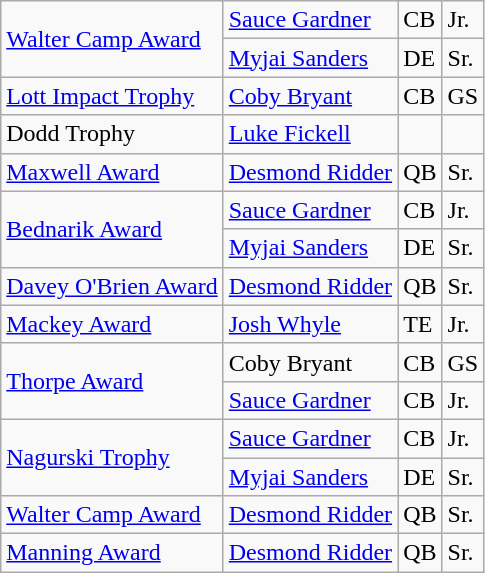<table class="wikitable">
<tr>
<td rowspan=2><a href='#'>Walter Camp Award</a></td>
<td><a href='#'>Sauce Gardner</a></td>
<td>CB</td>
<td>Jr.</td>
</tr>
<tr>
<td><a href='#'>Myjai Sanders</a></td>
<td>DE</td>
<td>Sr.</td>
</tr>
<tr>
<td><a href='#'>Lott Impact Trophy</a></td>
<td><a href='#'>Coby Bryant</a></td>
<td>CB</td>
<td>GS</td>
</tr>
<tr>
<td>Dodd Trophy</td>
<td><a href='#'>Luke Fickell</a></td>
<td></td>
<td></td>
</tr>
<tr>
<td><a href='#'>Maxwell Award</a></td>
<td><a href='#'>Desmond Ridder</a></td>
<td>QB</td>
<td>Sr.</td>
</tr>
<tr>
<td rowspan=2><a href='#'>Bednarik Award</a></td>
<td><a href='#'>Sauce Gardner</a></td>
<td>CB</td>
<td>Jr.</td>
</tr>
<tr>
<td><a href='#'>Myjai Sanders</a></td>
<td>DE</td>
<td>Sr.</td>
</tr>
<tr>
<td><a href='#'>Davey O'Brien Award</a></td>
<td><a href='#'>Desmond Ridder</a></td>
<td>QB</td>
<td>Sr.</td>
</tr>
<tr>
<td><a href='#'>Mackey Award</a></td>
<td><a href='#'>Josh Whyle</a></td>
<td>TE</td>
<td>Jr.</td>
</tr>
<tr>
<td rowspan=2><a href='#'>Thorpe Award</a></td>
<td>Coby Bryant</td>
<td>CB</td>
<td>GS</td>
</tr>
<tr>
<td><a href='#'>Sauce Gardner</a></td>
<td>CB</td>
<td>Jr.</td>
</tr>
<tr>
<td rowspan=2><a href='#'>Nagurski Trophy</a></td>
<td><a href='#'>Sauce Gardner</a></td>
<td>CB</td>
<td>Jr.</td>
</tr>
<tr>
<td><a href='#'>Myjai Sanders</a></td>
<td>DE</td>
<td>Sr.</td>
</tr>
<tr>
<td><a href='#'>Walter Camp Award</a></td>
<td><a href='#'>Desmond Ridder</a></td>
<td>QB</td>
<td>Sr.</td>
</tr>
<tr>
<td><a href='#'>Manning Award</a></td>
<td><a href='#'>Desmond Ridder</a></td>
<td>QB</td>
<td>Sr.</td>
</tr>
</table>
